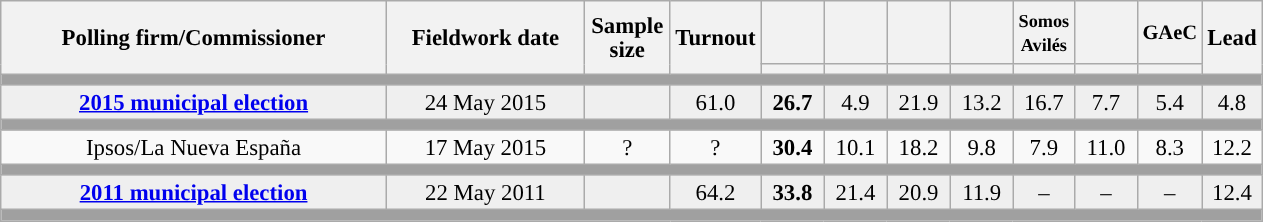<table class="wikitable collapsible collapsed" style="text-align:center; font-size:95%; line-height:16px;">
<tr style="height:42px;">
<th style="width:250px;" rowspan="2">Polling firm/Commissioner</th>
<th style="width:125px;" rowspan="2">Fieldwork date</th>
<th style="width:50px;" rowspan="2">Sample size</th>
<th style="width:45px;" rowspan="2">Turnout</th>
<th style="width:35px;"></th>
<th style="width:35px;"></th>
<th style="width:35px;"></th>
<th style="width:35px;"></th>
<th style="width:35px; font-size:80%;">Somos<br>Avilés</th>
<th style="width:35px;"></th>
<th style="width:35px; font-size:90%;">GAeC</th>
<th style="width:30px;" rowspan="2">Lead</th>
</tr>
<tr>
<th style="color:inherit;background:"></th>
<th style="color:inherit;background:"></th>
<th style="color:inherit;background:"></th>
<th style="color:inherit;background:"></th>
<th style="color:inherit;background:"></th>
<th style="color:inherit;background:"></th>
<th style="color:inherit;background:"></th>
</tr>
<tr>
<td colspan="12" style="background:#A0A0A0"></td>
</tr>
<tr style="background:#EFEFEF;">
<td><strong><a href='#'>2015 municipal election</a></strong></td>
<td>24 May 2015</td>
<td></td>
<td>61.0</td>
<td><strong>26.7</strong><br></td>
<td>4.9<br></td>
<td>21.9<br></td>
<td>13.2<br></td>
<td>16.7<br></td>
<td>7.7<br></td>
<td>5.4<br></td>
<td style="background:">4.8</td>
</tr>
<tr>
<td colspan="12" style="background:#A0A0A0"></td>
</tr>
<tr>
<td>Ipsos/La Nueva España</td>
<td>17 May 2015</td>
<td>?</td>
<td>?</td>
<td><strong>30.4</strong><br></td>
<td>10.1<br></td>
<td>18.2<br></td>
<td>9.8<br></td>
<td>7.9<br></td>
<td>11.0<br></td>
<td>8.3<br></td>
<td style="background:">12.2</td>
</tr>
<tr>
<td colspan="12" style="background:#A0A0A0"></td>
</tr>
<tr style="background:#EFEFEF;">
<td><strong><a href='#'>2011 municipal election</a></strong></td>
<td>22 May 2011</td>
<td></td>
<td>64.2</td>
<td><strong>33.8</strong><br></td>
<td>21.4<br></td>
<td>20.9<br></td>
<td>11.9<br></td>
<td>–</td>
<td>–</td>
<td>–</td>
<td style="background:">12.4</td>
</tr>
<tr>
<td colspan="12" style="background:#A0A0A0"></td>
</tr>
</table>
